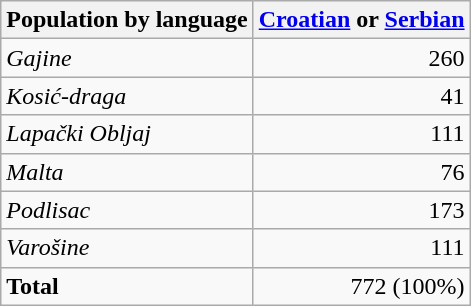<table class="wikitable sortable">
<tr>
<th>Population by language</th>
<th><a href='#'>Croatian</a> or <a href='#'>Serbian</a></th>
</tr>
<tr>
<td><em>Gajine</em></td>
<td align="right">260</td>
</tr>
<tr>
<td><em>Kosić-draga</em></td>
<td align="right">41</td>
</tr>
<tr>
<td><em>Lapački Obljaj</em></td>
<td align="right">111</td>
</tr>
<tr>
<td><em>Malta</em></td>
<td align="right">76</td>
</tr>
<tr>
<td><em>Podlisac</em></td>
<td align="right">173</td>
</tr>
<tr>
<td><em>Varošine</em></td>
<td align="right">111</td>
</tr>
<tr>
<td><strong>Total</strong></td>
<td align="right">772 (100%)</td>
</tr>
</table>
